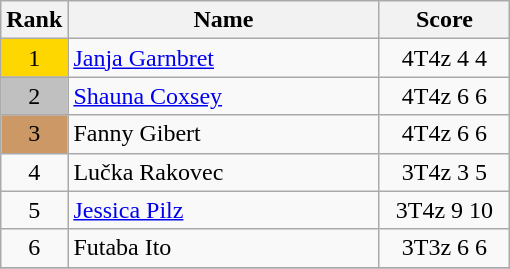<table class="wikitable">
<tr>
<th>Rank</th>
<th width = "200">Name</th>
<th width = "80">Score</th>
</tr>
<tr>
<td align="center" style="background: gold">1</td>
<td> <a href='#'>Janja Garnbret</a></td>
<td align="center">4T4z 4 4</td>
</tr>
<tr>
<td align="center" style="background: silver">2</td>
<td> <a href='#'>Shauna Coxsey</a></td>
<td align="center">4T4z 6 6</td>
</tr>
<tr>
<td align="center" style="background: #cc9966">3</td>
<td> Fanny Gibert</td>
<td align="center">4T4z 6 6</td>
</tr>
<tr>
<td align="center">4</td>
<td> Lučka Rakovec</td>
<td align="center">3T4z 3 5</td>
</tr>
<tr>
<td align="center">5</td>
<td> <a href='#'>Jessica Pilz</a></td>
<td align="center">3T4z 9 10</td>
</tr>
<tr>
<td align="center">6</td>
<td> Futaba Ito</td>
<td align="center">3T3z 6 6</td>
</tr>
<tr>
</tr>
</table>
